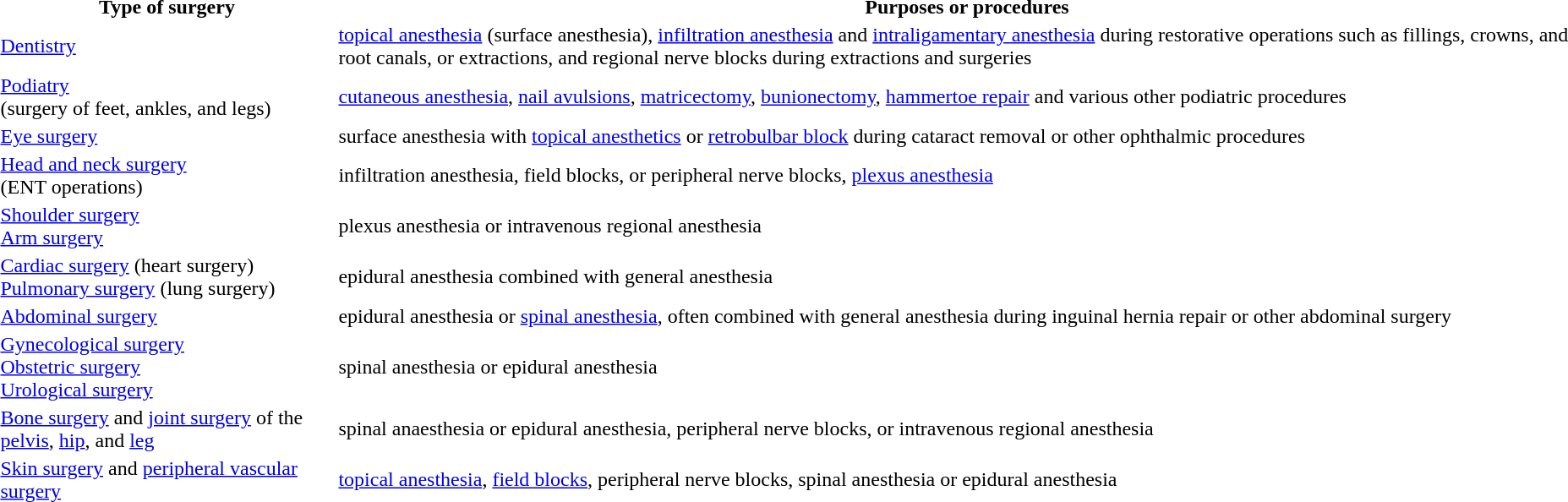<table>
<tr>
<th>Type of surgery</th>
<th>Purposes or procedures</th>
</tr>
<tr>
<td><a href='#'>Dentistry</a></td>
<td><a href='#'>topical anesthesia</a> (surface anesthesia), <a href='#'>infiltration anesthesia</a> and <a href='#'>intraligamentary anesthesia</a> during restorative operations such as fillings, crowns, and root canals, or extractions, and regional nerve blocks during extractions and surgeries</td>
</tr>
<tr>
<td><a href='#'>Podiatry</a><br>(surgery of feet, ankles, and legs)</td>
<td><a href='#'>cutaneous anesthesia</a>, <a href='#'>nail avulsions</a>, <a href='#'>matricectomy</a>, <a href='#'>bunionectomy</a>, <a href='#'>hammertoe repair</a> and various other podiatric procedures</td>
</tr>
<tr>
<td><a href='#'>Eye surgery</a></td>
<td>surface anesthesia with <a href='#'>topical anesthetics</a> or <a href='#'>retrobulbar block</a> during cataract removal or other ophthalmic procedures</td>
</tr>
<tr>
<td><a href='#'>Head and neck surgery</a><br>(ENT operations)</td>
<td>infiltration anesthesia, field blocks, or peripheral nerve blocks, <a href='#'>plexus anesthesia</a></td>
</tr>
<tr>
<td><a href='#'>Shoulder surgery</a><br><a href='#'>Arm surgery</a></td>
<td>plexus anesthesia or intravenous regional anesthesia</td>
</tr>
<tr>
<td><a href='#'>Cardiac surgery</a> (heart surgery)<br><a href='#'>Pulmonary surgery</a> (lung surgery)</td>
<td>epidural anesthesia combined with general anesthesia</td>
</tr>
<tr>
<td><a href='#'>Abdominal surgery</a></td>
<td>epidural anesthesia or <a href='#'>spinal anesthesia</a>, often combined with general anesthesia during inguinal hernia repair or other abdominal surgery</td>
</tr>
<tr>
<td><a href='#'>Gynecological surgery</a><br><a href='#'>Obstetric surgery</a><br><a href='#'>Urological surgery</a></td>
<td>spinal anesthesia or epidural anesthesia</td>
</tr>
<tr>
<td><a href='#'>Bone surgery</a> and <a href='#'>joint surgery</a> of the <a href='#'>pelvis</a>, <a href='#'>hip</a>, and <a href='#'>leg</a></td>
<td>spinal anaesthesia or epidural anesthesia, peripheral nerve blocks, or intravenous regional anesthesia</td>
</tr>
<tr>
<td><a href='#'>Skin surgery</a> and <a href='#'>peripheral vascular surgery</a></td>
<td><a href='#'>topical anesthesia</a>, <a href='#'>field blocks</a>, peripheral nerve blocks, spinal anesthesia or epidural anesthesia</td>
</tr>
</table>
